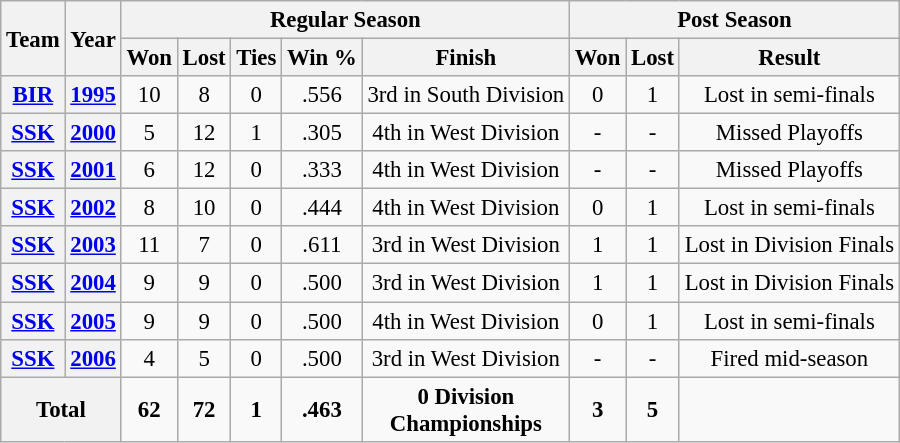<table class="wikitable" style="font-size: 95%; text-align:center;">
<tr>
<th rowspan="2">Team</th>
<th rowspan="2">Year</th>
<th colspan="5">Regular Season</th>
<th colspan="4">Post Season</th>
</tr>
<tr>
<th>Won</th>
<th>Lost</th>
<th>Ties</th>
<th>Win %</th>
<th>Finish</th>
<th>Won</th>
<th>Lost</th>
<th>Result</th>
</tr>
<tr>
<th><a href='#'>BIR</a></th>
<th><a href='#'>1995</a></th>
<td>10</td>
<td>8</td>
<td>0</td>
<td>.556</td>
<td>3rd in South Division</td>
<td>0</td>
<td>1</td>
<td>Lost in semi-finals</td>
</tr>
<tr>
<th><a href='#'>SSK</a></th>
<th><a href='#'>2000</a></th>
<td>5</td>
<td>12</td>
<td>1</td>
<td>.305</td>
<td>4th in West Division</td>
<td>-</td>
<td>-</td>
<td>Missed Playoffs</td>
</tr>
<tr>
<th><a href='#'>SSK</a></th>
<th><a href='#'>2001</a></th>
<td>6</td>
<td>12</td>
<td>0</td>
<td>.333</td>
<td>4th in West Division</td>
<td>-</td>
<td>-</td>
<td>Missed Playoffs</td>
</tr>
<tr>
<th><a href='#'>SSK</a></th>
<th><a href='#'>2002</a></th>
<td>8</td>
<td>10</td>
<td>0</td>
<td>.444</td>
<td>4th in West Division</td>
<td>0</td>
<td>1</td>
<td>Lost in semi-finals</td>
</tr>
<tr>
<th><a href='#'>SSK</a></th>
<th><a href='#'>2003</a></th>
<td>11</td>
<td>7</td>
<td>0</td>
<td>.611</td>
<td>3rd in West Division</td>
<td>1</td>
<td>1</td>
<td>Lost in Division Finals</td>
</tr>
<tr>
<th><a href='#'>SSK</a></th>
<th><a href='#'>2004</a></th>
<td>9</td>
<td>9</td>
<td>0</td>
<td>.500</td>
<td>3rd in West Division</td>
<td>1</td>
<td>1</td>
<td>Lost in Division Finals</td>
</tr>
<tr>
<th><a href='#'>SSK</a></th>
<th><a href='#'>2005</a></th>
<td>9</td>
<td>9</td>
<td>0</td>
<td>.500</td>
<td>4th in West Division</td>
<td>0</td>
<td>1</td>
<td>Lost in semi-finals</td>
</tr>
<tr>
<th><a href='#'>SSK</a></th>
<th><a href='#'>2006</a></th>
<td>4</td>
<td>5</td>
<td>0</td>
<td>.500</td>
<td>3rd in West Division</td>
<td>-</td>
<td>-</td>
<td>Fired mid-season</td>
</tr>
<tr>
<th colspan="2"><strong>Total</strong></th>
<td><strong>62</strong></td>
<td><strong>72</strong></td>
<td><strong>1</strong></td>
<td><strong>.463</strong></td>
<td><strong>0 Division<br>Championships</strong></td>
<td><strong>3</strong></td>
<td><strong>5</strong></td>
<td></td>
</tr>
</table>
